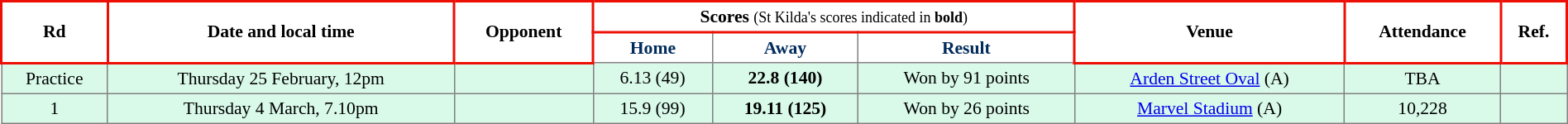<table cellspacing="0" cellpadding="3" border="1" style="border-collapse:collapse; font-size:90%; text-align:center; width:100%;">
<tr>
<td rowspan="2" style="border: solid #ED0F05 2px;"><strong>Rd</strong></td>
<td rowspan="2" style="border: solid #ED0F05 2px;"><strong>Date and local time</strong></td>
<td rowspan="2" style="border: solid #ED0F05 2px;"><strong>Opponent</strong></td>
<td colspan="3" style="border: solid #ED0F05 2px;"><strong>Scores</strong> <small>(St Kilda's scores indicated in <strong>bold</strong>)</small></td>
<td rowspan="2" style="border: solid #ED0F05 2px;"><strong>Venue</strong></td>
<td rowspan="2" style="border: solid #ED0F05 2px;"><strong>Attendance</strong></td>
<td rowspan="2" style="border: solid #ED0F05 2px;"><strong>Ref.</strong></td>
</tr>
<tr>
<th style="color:#002B5C">Home</th>
<th style="color:#002B5C">Away</th>
<th style="color:#002B5C">Result</th>
</tr>
<tr style="background:#d9f9e9;">
<td>Practice</td>
<td>Thursday 25 February, 12pm</td>
<td></td>
<td>6.13 (49)</td>
<td><strong>22.8 (140)</strong></td>
<td>Won by 91 points</td>
<td><a href='#'>Arden Street Oval</a> (A)</td>
<td>TBA</td>
<td></td>
</tr>
<tr style="background:#d9f9e9;">
<td>1</td>
<td>Thursday 4 March, 7.10pm</td>
<td></td>
<td>15.9 (99)</td>
<td><strong>19.11 (125)</strong></td>
<td>Won by 26 points</td>
<td><a href='#'>Marvel Stadium</a> (A)</td>
<td>10,228</td>
<td></td>
</tr>
</table>
